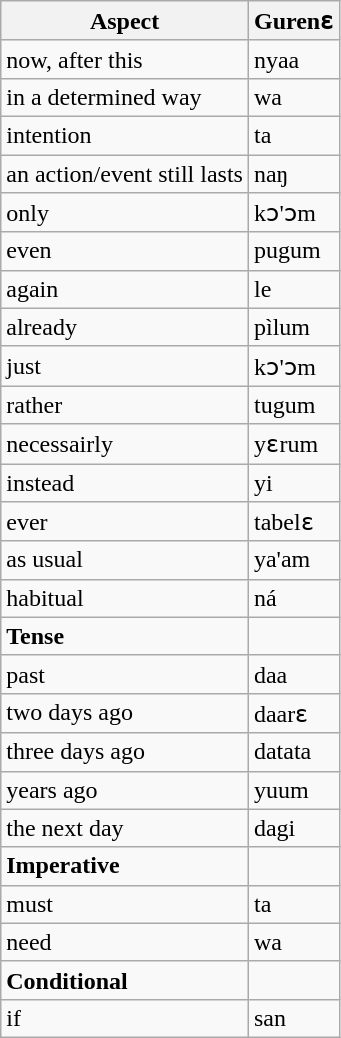<table class="wikitable">
<tr>
<th>Aspect</th>
<th>Gurenɛ</th>
</tr>
<tr>
<td>now, after this</td>
<td>nyaa</td>
</tr>
<tr>
<td>in a determined way</td>
<td>wa</td>
</tr>
<tr>
<td>intention</td>
<td>ta</td>
</tr>
<tr>
<td>an action/event still lasts</td>
<td>naŋ</td>
</tr>
<tr>
<td>only</td>
<td>kɔ'ɔm</td>
</tr>
<tr>
<td>even</td>
<td>pugum</td>
</tr>
<tr>
<td>again</td>
<td>le</td>
</tr>
<tr>
<td>already</td>
<td>pìlum</td>
</tr>
<tr>
<td>just</td>
<td>kɔ'ɔm</td>
</tr>
<tr>
<td>rather</td>
<td>tugum</td>
</tr>
<tr>
<td>necessairly</td>
<td>yɛrum</td>
</tr>
<tr>
<td>instead</td>
<td>yi</td>
</tr>
<tr>
<td>ever</td>
<td>tabelɛ</td>
</tr>
<tr>
<td>as usual</td>
<td>ya'am</td>
</tr>
<tr>
<td>habitual</td>
<td>ná</td>
</tr>
<tr>
<td><strong>Tense</strong></td>
<td></td>
</tr>
<tr>
<td>past</td>
<td>daa</td>
</tr>
<tr>
<td>two days ago</td>
<td>daarɛ</td>
</tr>
<tr>
<td>three days ago</td>
<td>datata</td>
</tr>
<tr>
<td>years ago</td>
<td>yuum</td>
</tr>
<tr>
<td>the next day</td>
<td>dagi</td>
</tr>
<tr>
<td><strong>Imperative</strong></td>
<td></td>
</tr>
<tr>
<td>must</td>
<td>ta</td>
</tr>
<tr>
<td>need</td>
<td>wa</td>
</tr>
<tr>
<td><strong>Conditional</strong></td>
<td></td>
</tr>
<tr>
<td>if</td>
<td>san</td>
</tr>
</table>
